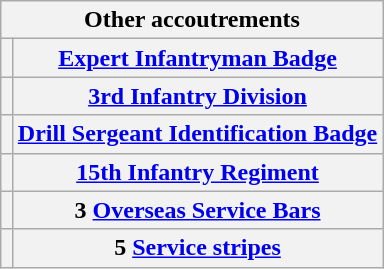<table class="wikitable" style="margin:1em auto; text-align:center;">
<tr>
<th colspan="12"><strong>Other accoutrements</strong></th>
</tr>
<tr>
<th></th>
<th><a href='#'>Expert Infantryman Badge</a></th>
</tr>
<tr>
<th></th>
<th><a href='#'>3rd Infantry Division</a> <br></th>
</tr>
<tr>
<th></th>
<th><a href='#'>Drill Sergeant Identification Badge</a></th>
</tr>
<tr>
<th></th>
<th><a href='#'>15th Infantry Regiment</a> <br></th>
</tr>
<tr>
<th></th>
<th>3 <a href='#'>Overseas Service Bars</a></th>
</tr>
<tr>
<th></th>
<th>5 <a href='#'>Service stripes</a></th>
</tr>
</table>
